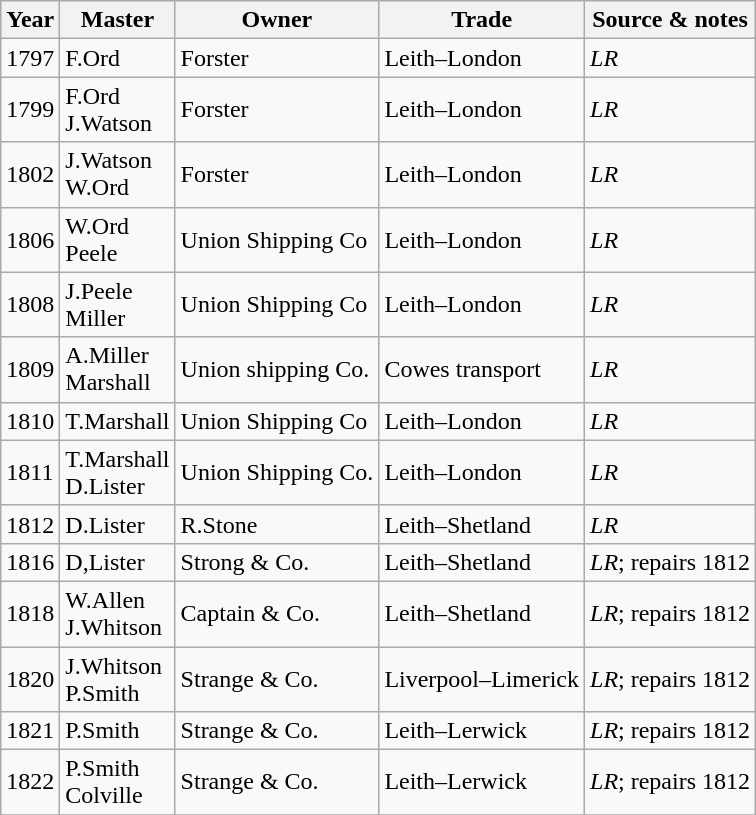<table class=" wikitable">
<tr>
<th>Year</th>
<th>Master</th>
<th>Owner</th>
<th>Trade</th>
<th>Source & notes</th>
</tr>
<tr>
<td>1797</td>
<td>F.Ord</td>
<td>Forster</td>
<td>Leith–London</td>
<td><em>LR</em></td>
</tr>
<tr>
<td>1799</td>
<td>F.Ord<br>J.Watson</td>
<td>Forster</td>
<td>Leith–London</td>
<td><em>LR</em></td>
</tr>
<tr>
<td>1802</td>
<td>J.Watson<br>W.Ord</td>
<td>Forster</td>
<td>Leith–London</td>
<td><em>LR</em></td>
</tr>
<tr>
<td>1806</td>
<td>W.Ord<br>Peele</td>
<td>Union Shipping Co</td>
<td>Leith–London</td>
<td><em>LR</em></td>
</tr>
<tr>
<td>1808</td>
<td>J.Peele<br>Miller</td>
<td>Union Shipping Co</td>
<td>Leith–London</td>
<td><em>LR</em></td>
</tr>
<tr>
<td>1809</td>
<td>A.Miller<br>Marshall</td>
<td>Union shipping Co.</td>
<td>Cowes transport</td>
<td><em>LR</em></td>
</tr>
<tr>
<td>1810</td>
<td>T.Marshall</td>
<td>Union Shipping Co</td>
<td>Leith–London</td>
<td><em>LR</em></td>
</tr>
<tr>
<td>1811</td>
<td>T.Marshall<br>D.Lister</td>
<td>Union Shipping Co.</td>
<td>Leith–London</td>
<td><em>LR</em></td>
</tr>
<tr>
<td>1812</td>
<td>D.Lister</td>
<td>R.Stone</td>
<td>Leith–Shetland</td>
<td><em>LR</em></td>
</tr>
<tr>
<td>1816</td>
<td>D,Lister</td>
<td>Strong & Co.</td>
<td>Leith–Shetland</td>
<td><em>LR</em>; repairs 1812</td>
</tr>
<tr>
<td>1818</td>
<td>W.Allen<br>J.Whitson</td>
<td>Captain & Co.</td>
<td>Leith–Shetland</td>
<td><em>LR</em>; repairs 1812</td>
</tr>
<tr>
<td>1820</td>
<td>J.Whitson<br>P.Smith</td>
<td>Strange & Co.</td>
<td>Liverpool–Limerick</td>
<td><em>LR</em>; repairs 1812</td>
</tr>
<tr>
<td>1821</td>
<td>P.Smith</td>
<td>Strange & Co.</td>
<td>Leith–Lerwick</td>
<td><em>LR</em>; repairs 1812</td>
</tr>
<tr>
<td>1822</td>
<td>P.Smith<br>Colville</td>
<td>Strange & Co.</td>
<td>Leith–Lerwick</td>
<td><em>LR</em>; repairs 1812</td>
</tr>
<tr>
</tr>
</table>
